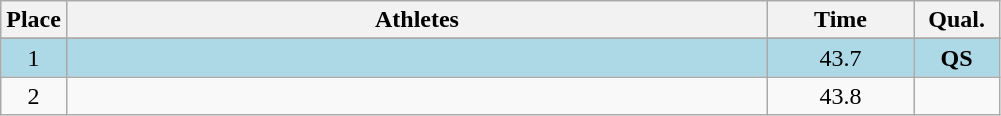<table class=wikitable style="text-align:center">
<tr>
<th width=20>Place</th>
<th width=460>Athletes</th>
<th width=90>Time</th>
<th width=50>Qual.</th>
</tr>
<tr>
</tr>
<tr bgcolor=lightblue>
<td>1</td>
<td align=left></td>
<td>43.7</td>
<td><strong>QS</strong></td>
</tr>
<tr>
<td>2</td>
<td align=left></td>
<td>43.8</td>
<td></td>
</tr>
</table>
